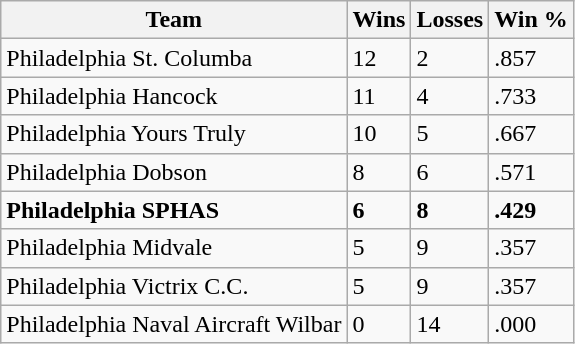<table class="wikitable">
<tr>
<th>Team</th>
<th>Wins</th>
<th>Losses</th>
<th>Win %</th>
</tr>
<tr>
<td>Philadelphia St. Columba</td>
<td>12</td>
<td>2</td>
<td>.857</td>
</tr>
<tr>
<td>Philadelphia Hancock</td>
<td>11</td>
<td>4</td>
<td>.733</td>
</tr>
<tr>
<td>Philadelphia Yours Truly</td>
<td>10</td>
<td>5</td>
<td>.667</td>
</tr>
<tr>
<td>Philadelphia Dobson</td>
<td>8</td>
<td>6</td>
<td>.571</td>
</tr>
<tr>
<td><strong>Philadelphia SPHAS</strong></td>
<td><strong>6</strong></td>
<td><strong>8</strong></td>
<td><strong>.429</strong></td>
</tr>
<tr>
<td>Philadelphia Midvale</td>
<td>5</td>
<td>9</td>
<td>.357</td>
</tr>
<tr>
<td>Philadelphia Victrix C.C.</td>
<td>5</td>
<td>9</td>
<td>.357</td>
</tr>
<tr>
<td>Philadelphia Naval Aircraft Wilbar</td>
<td>0</td>
<td>14</td>
<td>.000</td>
</tr>
</table>
